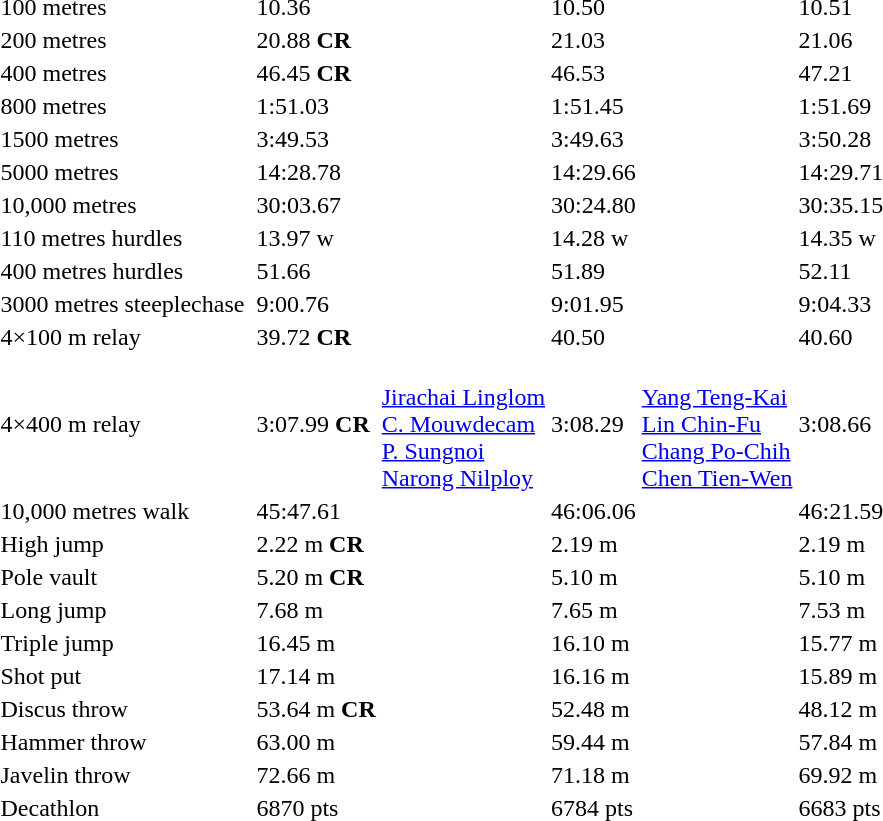<table>
<tr>
<td>100 metres</td>
<td></td>
<td>10.36</td>
<td></td>
<td>10.50</td>
<td></td>
<td>10.51</td>
</tr>
<tr>
<td>200 metres</td>
<td></td>
<td>20.88 <strong>CR</strong></td>
<td></td>
<td>21.03</td>
<td></td>
<td>21.06</td>
</tr>
<tr>
<td>400 metres</td>
<td></td>
<td>46.45 <strong>CR</strong></td>
<td></td>
<td>46.53</td>
<td></td>
<td>47.21</td>
</tr>
<tr>
<td>800 metres</td>
<td></td>
<td>1:51.03</td>
<td></td>
<td>1:51.45</td>
<td></td>
<td>1:51.69</td>
</tr>
<tr>
<td>1500 metres</td>
<td></td>
<td>3:49.53</td>
<td></td>
<td>3:49.63</td>
<td></td>
<td>3:50.28</td>
</tr>
<tr>
<td>5000 metres</td>
<td></td>
<td>14:28.78</td>
<td></td>
<td>14:29.66</td>
<td></td>
<td>14:29.71</td>
</tr>
<tr>
<td>10,000 metres</td>
<td></td>
<td>30:03.67</td>
<td></td>
<td>30:24.80</td>
<td></td>
<td>30:35.15</td>
</tr>
<tr>
<td>110 metres hurdles</td>
<td></td>
<td>13.97 w</td>
<td></td>
<td>14.28 w</td>
<td></td>
<td>14.35 w</td>
</tr>
<tr>
<td>400 metres hurdles</td>
<td></td>
<td>51.66</td>
<td></td>
<td>51.89</td>
<td></td>
<td>52.11</td>
</tr>
<tr>
<td>3000 metres steeplechase</td>
<td></td>
<td>9:00.76</td>
<td></td>
<td>9:01.95</td>
<td></td>
<td>9:04.33</td>
</tr>
<tr>
<td>4×100 m relay</td>
<td></td>
<td>39.72 <strong>CR</strong></td>
<td></td>
<td>40.50</td>
<td></td>
<td>40.60</td>
</tr>
<tr>
<td>4×400 m relay</td>
<td></td>
<td>3:07.99 <strong>CR</strong></td>
<td><br><a href='#'>Jirachai Linglom</a><br><a href='#'>C. Mouwdecam</a><br><a href='#'>P. Sungnoi</a><br><a href='#'>Narong Nilploy</a></td>
<td>3:08.29</td>
<td><br><a href='#'>Yang Teng-Kai</a><br><a href='#'>Lin Chin-Fu</a><br><a href='#'>Chang Po-Chih</a><br><a href='#'>Chen Tien-Wen</a></td>
<td>3:08.66</td>
</tr>
<tr>
<td>10,000 metres walk</td>
<td></td>
<td>45:47.61</td>
<td></td>
<td>46:06.06</td>
<td></td>
<td>46:21.59</td>
</tr>
<tr>
<td>High jump</td>
<td></td>
<td>2.22 m <strong>CR</strong></td>
<td></td>
<td>2.19 m</td>
<td></td>
<td>2.19 m</td>
</tr>
<tr>
<td>Pole vault</td>
<td></td>
<td>5.20 m <strong>CR</strong></td>
<td></td>
<td>5.10 m</td>
<td></td>
<td>5.10 m</td>
</tr>
<tr>
<td>Long jump</td>
<td></td>
<td>7.68 m</td>
<td></td>
<td>7.65 m</td>
<td></td>
<td>7.53 m</td>
</tr>
<tr>
<td>Triple jump</td>
<td></td>
<td>16.45 m</td>
<td></td>
<td>16.10 m</td>
<td></td>
<td>15.77 m</td>
</tr>
<tr>
<td>Shot put</td>
<td></td>
<td>17.14 m</td>
<td></td>
<td>16.16 m</td>
<td></td>
<td>15.89 m</td>
</tr>
<tr>
<td>Discus throw</td>
<td></td>
<td>53.64 m <strong>CR</strong></td>
<td></td>
<td>52.48 m</td>
<td></td>
<td>48.12 m</td>
</tr>
<tr>
<td>Hammer throw</td>
<td></td>
<td>63.00 m</td>
<td></td>
<td>59.44 m</td>
<td></td>
<td>57.84 m</td>
</tr>
<tr>
<td>Javelin throw</td>
<td></td>
<td>72.66 m</td>
<td></td>
<td>71.18 m</td>
<td></td>
<td>69.92 m</td>
</tr>
<tr>
<td>Decathlon</td>
<td></td>
<td>6870 pts</td>
<td></td>
<td>6784 pts</td>
<td></td>
<td>6683 pts</td>
</tr>
</table>
